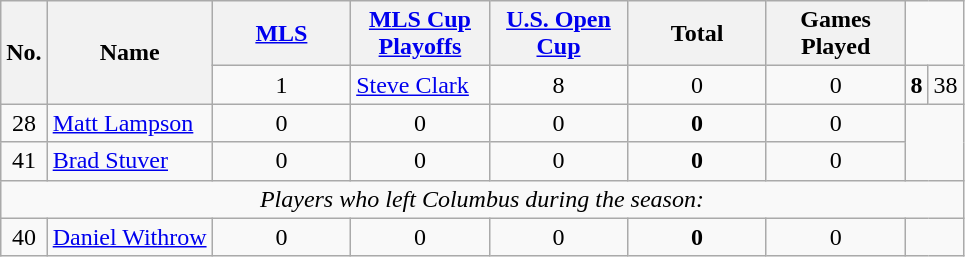<table class="wikitable sortable" style="text-align: center;">
<tr>
<th rowspan=2>No.</th>
<th rowspan=2>Name</th>
<th style="width:85px;"><a href='#'>MLS</a></th>
<th style="width:85px;"><a href='#'>MLS Cup Playoffs</a></th>
<th style="width:85px;"><a href='#'>U.S. Open Cup</a></th>
<th style="width:85px;"><strong>Total</strong></th>
<th style="width:85px;"><strong>Games Played</strong></th>
</tr>
<tr>
<td>1</td>
<td align=left> <a href='#'>Steve Clark</a></td>
<td>8</td>
<td>0</td>
<td>0</td>
<td><strong>8</strong></td>
<td>38</td>
</tr>
<tr>
<td>28</td>
<td align=left> <a href='#'>Matt Lampson</a></td>
<td>0</td>
<td>0</td>
<td>0</td>
<td><strong>0</strong></td>
<td>0</td>
</tr>
<tr>
<td>41</td>
<td align=left> <a href='#'>Brad Stuver</a></td>
<td>0</td>
<td>0</td>
<td>0</td>
<td><strong>0</strong></td>
<td>0</td>
</tr>
<tr>
<td colspan=9 align=center><em>Players who left Columbus during the season:</em></td>
</tr>
<tr>
<td>40</td>
<td align=left> <a href='#'>Daniel Withrow</a></td>
<td>0</td>
<td>0</td>
<td>0</td>
<td><strong>0</strong></td>
<td>0</td>
</tr>
</table>
